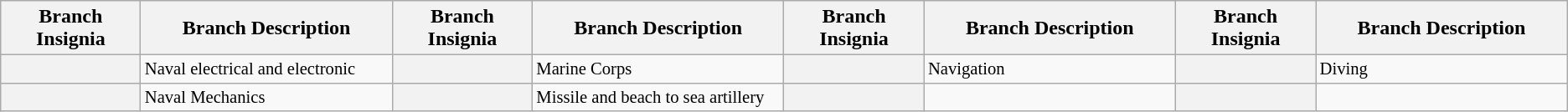<table class="wikitable">
<tr>
<th scope="col" style="width: 150px; align=center;">Branch Insignia</th>
<th scope="col" style="width: 300px;">Branch Description</th>
<th scope="col" style="width: 150px;">Branch Insignia</th>
<th scope="col" style="width: 300px;">Branch Description</th>
<th scope="col" style="width: 150px;">Branch Insignia</th>
<th scope="col" style="width: 300px;">Branch Description</th>
<th scope="col" style="width: 150px;">Branch Insignia</th>
<th scope="col" style="width: 300px;">Branch Description</th>
</tr>
<tr style="font-size: 86%;">
<th style="text-align: center;"></th>
<td>Naval electrical and electronic</td>
<th style="text-align: center;"></th>
<td>Marine Corps</td>
<th style="text-align: center;"></th>
<td>Navigation</td>
<th style="text-align: center;"></th>
<td>Diving</td>
</tr>
<tr style="font-size: 86%;">
<th style="text-align: center;"></th>
<td>Naval Mechanics</td>
<th style="text-align: center;"></th>
<td>Missile and beach to sea artillery</td>
<th></th>
<td></td>
<th></th>
<td></td>
</tr>
</table>
